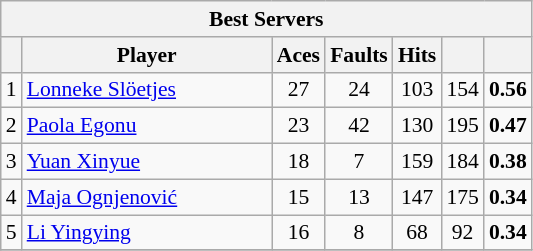<table class="wikitable sortable" style=font-size:90%>
<tr>
<th colspan=7>Best Servers</th>
</tr>
<tr>
<th></th>
<th width=160>Player</th>
<th width=20>Aces</th>
<th width=20>Faults</th>
<th width=20>Hits</th>
<th width=20></th>
<th width=20></th>
</tr>
<tr>
<td align=center>1</td>
<td> <a href='#'>Lonneke Slöetjes</a></td>
<td align=center>27</td>
<td align=center>24</td>
<td align=center>103</td>
<td align=center>154</td>
<td align=center><strong>0.56</strong></td>
</tr>
<tr>
<td align=center>2</td>
<td> <a href='#'>Paola Egonu</a></td>
<td align=center>23</td>
<td align=center>42</td>
<td align=center>130</td>
<td align=center>195</td>
<td align=center><strong>0.47</strong></td>
</tr>
<tr>
<td align=center>3</td>
<td> <a href='#'>Yuan Xinyue</a></td>
<td align=center>18</td>
<td align=center>7</td>
<td align=center>159</td>
<td align=center>184</td>
<td align=center><strong>0.38</strong></td>
</tr>
<tr>
<td align=center>4</td>
<td> <a href='#'>Maja Ognjenović</a></td>
<td align=center>15</td>
<td align=center>13</td>
<td align=center>147</td>
<td align=center>175</td>
<td align=center><strong>0.34</strong></td>
</tr>
<tr>
<td align=center>5</td>
<td> <a href='#'>Li Yingying</a></td>
<td align=center>16</td>
<td align=center>8</td>
<td align=center>68</td>
<td align=center>92</td>
<td align=center><strong>0.34</strong></td>
</tr>
<tr>
</tr>
</table>
